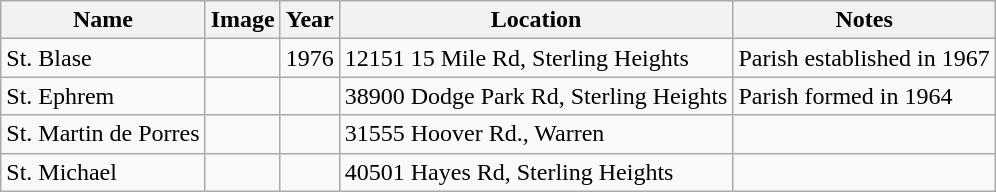<table class="wikitable sortable">
<tr>
<th>Name</th>
<th class="unsortable">Image</th>
<th>Year</th>
<th class="unsortable">Location</th>
<th class="unsortable">Notes</th>
</tr>
<tr>
<td>St. Blase</td>
<td></td>
<td>1976</td>
<td>12151 15 Mile Rd, Sterling Heights</td>
<td>Parish established in 1967</td>
</tr>
<tr>
<td>St. Ephrem</td>
<td></td>
<td></td>
<td>38900 Dodge Park Rd, Sterling Heights</td>
<td>Parish formed in 1964</td>
</tr>
<tr>
<td>St. Martin de Porres</td>
<td></td>
<td></td>
<td>31555 Hoover Rd., Warren</td>
<td></td>
</tr>
<tr>
<td>St. Michael</td>
<td></td>
<td></td>
<td>40501 Hayes Rd, Sterling Heights</td>
<td></td>
</tr>
</table>
